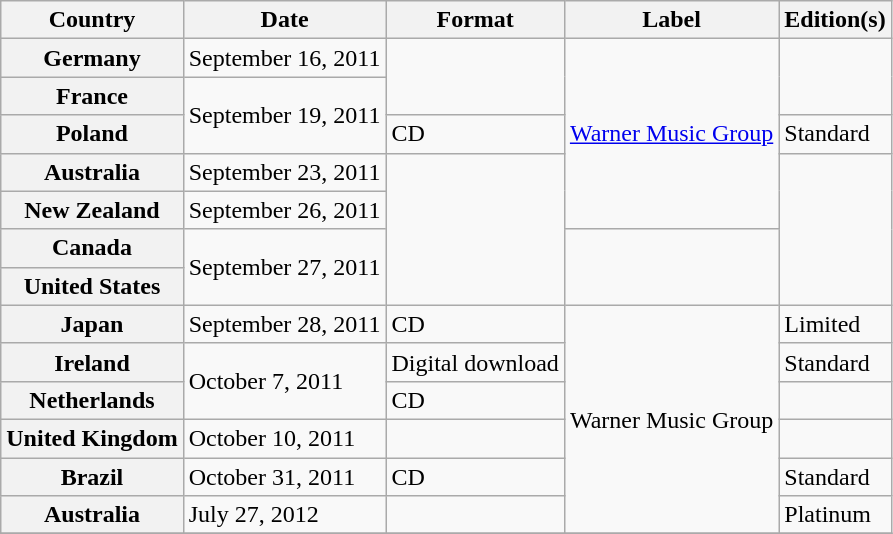<table class="wikitable plainrowheaders">
<tr>
<th scope="col">Country</th>
<th scope="col">Date</th>
<th scope="col">Format</th>
<th scope="col">Label</th>
<th scope="col">Edition(s)</th>
</tr>
<tr>
<th scope="row">Germany</th>
<td>September 16, 2011</td>
<td rowspan="2"></td>
<td rowspan="5"><a href='#'>Warner Music Group</a></td>
<td rowspan="2"></td>
</tr>
<tr>
<th scope="row">France</th>
<td rowspan="2">September 19, 2011</td>
</tr>
<tr>
<th scope="row">Poland</th>
<td>CD</td>
<td>Standard</td>
</tr>
<tr>
<th scope="row">Australia</th>
<td>September 23, 2011</td>
<td rowspan="4"></td>
<td rowspan="4"></td>
</tr>
<tr>
<th scope="row">New Zealand</th>
<td>September 26, 2011</td>
</tr>
<tr>
<th scope="row">Canada</th>
<td rowspan="2">September 27, 2011</td>
<td rowspan="2"></td>
</tr>
<tr>
<th scope="row">United States</th>
</tr>
<tr>
<th scope="row">Japan</th>
<td>September 28, 2011</td>
<td>CD</td>
<td rowspan="6">Warner Music Group</td>
<td>Limited</td>
</tr>
<tr>
<th scope="row">Ireland</th>
<td rowspan="2">October 7, 2011</td>
<td>Digital download</td>
<td>Standard</td>
</tr>
<tr>
<th scope="row">Netherlands</th>
<td>CD</td>
<td></td>
</tr>
<tr>
<th scope="row">United Kingdom</th>
<td>October 10, 2011</td>
<td></td>
<td></td>
</tr>
<tr>
<th scope="row">Brazil</th>
<td>October 31, 2011</td>
<td>CD</td>
<td>Standard</td>
</tr>
<tr>
<th scope="row">Australia</th>
<td>July 27, 2012</td>
<td></td>
<td>Platinum</td>
</tr>
<tr>
</tr>
</table>
